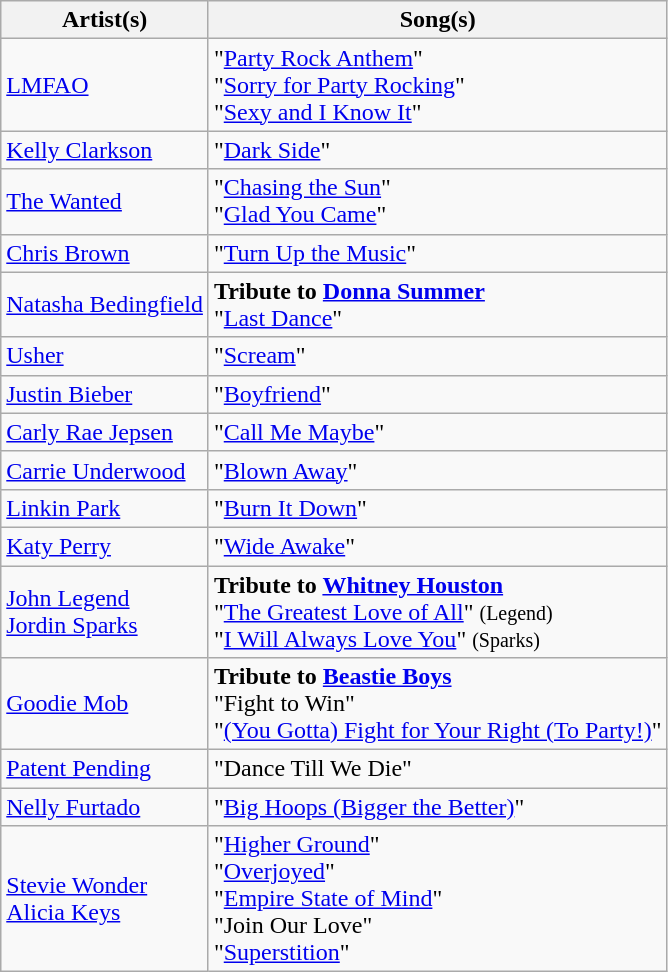<table class="wikitable">
<tr>
<th>Artist(s)</th>
<th>Song(s)</th>
</tr>
<tr>
<td><a href='#'>LMFAO</a></td>
<td>"<a href='#'>Party Rock Anthem</a>"<br>"<a href='#'>Sorry for Party Rocking</a>"<br>"<a href='#'>Sexy and I Know It</a>"</td>
</tr>
<tr>
<td><a href='#'>Kelly Clarkson</a></td>
<td>"<a href='#'>Dark Side</a>"</td>
</tr>
<tr>
<td><a href='#'>The Wanted</a></td>
<td>"<a href='#'>Chasing the Sun</a>"<br>"<a href='#'>Glad You Came</a>"</td>
</tr>
<tr>
<td><a href='#'>Chris Brown</a></td>
<td>"<a href='#'>Turn Up the Music</a>"</td>
</tr>
<tr>
<td><a href='#'>Natasha Bedingfield</a></td>
<td><strong>Tribute to <a href='#'>Donna Summer</a></strong><br>"<a href='#'>Last Dance</a>"</td>
</tr>
<tr>
<td><a href='#'>Usher</a></td>
<td>"<a href='#'>Scream</a>"</td>
</tr>
<tr>
<td><a href='#'>Justin Bieber</a></td>
<td>"<a href='#'>Boyfriend</a>"</td>
</tr>
<tr>
<td><a href='#'>Carly Rae Jepsen</a></td>
<td>"<a href='#'>Call Me Maybe</a>"</td>
</tr>
<tr>
<td><a href='#'>Carrie Underwood</a></td>
<td>"<a href='#'>Blown Away</a>"</td>
</tr>
<tr>
<td><a href='#'>Linkin Park</a></td>
<td>"<a href='#'>Burn It Down</a>"</td>
</tr>
<tr>
<td><a href='#'>Katy Perry</a></td>
<td>"<a href='#'>Wide Awake</a>"</td>
</tr>
<tr>
<td><a href='#'>John Legend</a><br><a href='#'>Jordin Sparks</a></td>
<td><strong>Tribute to <a href='#'>Whitney Houston</a></strong><br>"<a href='#'>The Greatest Love of All</a>" <small>(Legend)</small><br>"<a href='#'>I Will Always Love You</a>" <small>(Sparks)</small></td>
</tr>
<tr>
<td><a href='#'>Goodie Mob</a></td>
<td><strong>Tribute to <a href='#'>Beastie Boys</a></strong><br>"Fight to Win"<br>"<a href='#'>(You Gotta) Fight for Your Right (To Party!)</a>"</td>
</tr>
<tr>
<td><a href='#'>Patent Pending</a></td>
<td>"Dance Till We Die"</td>
</tr>
<tr>
<td><a href='#'>Nelly Furtado</a></td>
<td>"<a href='#'>Big Hoops (Bigger the Better)</a>"</td>
</tr>
<tr>
<td><a href='#'>Stevie Wonder</a><br><a href='#'>Alicia Keys</a></td>
<td>"<a href='#'>Higher Ground</a>"<br>"<a href='#'>Overjoyed</a>"<br>"<a href='#'>Empire State of Mind</a>"<br>"Join Our Love"<br>"<a href='#'>Superstition</a>"</td>
</tr>
</table>
